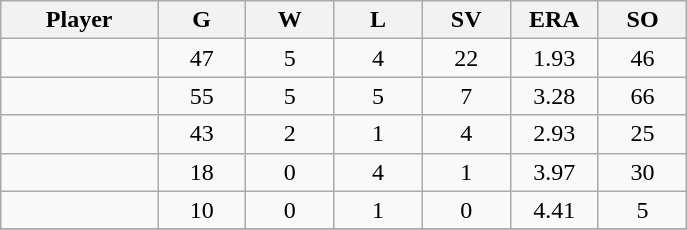<table class="wikitable sortable">
<tr>
<th bgcolor="#DDDDFF" width="16%">Player</th>
<th bgcolor="#DDDDFF" width="9%">G</th>
<th bgcolor="#DDDDFF" width="9%">W</th>
<th bgcolor="#DDDDFF" width="9%">L</th>
<th bgcolor="#DDDDFF" width="9%">SV</th>
<th bgcolor="#DDDDFF" width="9%">ERA</th>
<th bgcolor="#DDDDFF" width="9%">SO</th>
</tr>
<tr align="center">
<td></td>
<td>47</td>
<td>5</td>
<td>4</td>
<td>22</td>
<td>1.93</td>
<td>46</td>
</tr>
<tr align=center>
<td></td>
<td>55</td>
<td>5</td>
<td>5</td>
<td>7</td>
<td>3.28</td>
<td>66</td>
</tr>
<tr align="center">
<td></td>
<td>43</td>
<td>2</td>
<td>1</td>
<td>4</td>
<td>2.93</td>
<td>25</td>
</tr>
<tr align="center">
<td></td>
<td>18</td>
<td>0</td>
<td>4</td>
<td>1</td>
<td>3.97</td>
<td>30</td>
</tr>
<tr align="center">
<td></td>
<td>10</td>
<td>0</td>
<td>1</td>
<td>0</td>
<td>4.41</td>
<td>5</td>
</tr>
<tr align="center">
</tr>
</table>
